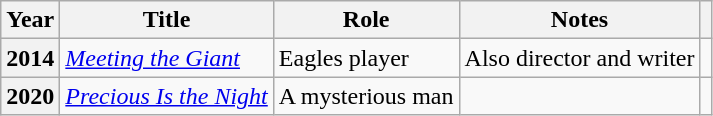<table class="wikitable sortable plainrowheaders">
<tr>
<th scope="col">Year</th>
<th scope="col">Title</th>
<th scope="col">Role</th>
<th scope="col" class="unsortable">Notes</th>
<th scope="col" class="unsortable"></th>
</tr>
<tr>
<th scope="row">2014</th>
<td><em><a href='#'>Meeting the Giant</a></em></td>
<td>Eagles player</td>
<td>Also director and writer</td>
<td></td>
</tr>
<tr>
<th scope="row">2020</th>
<td><em><a href='#'>Precious Is the Night</a></em></td>
<td>A mysterious man</td>
<td></td>
<td></td>
</tr>
</table>
